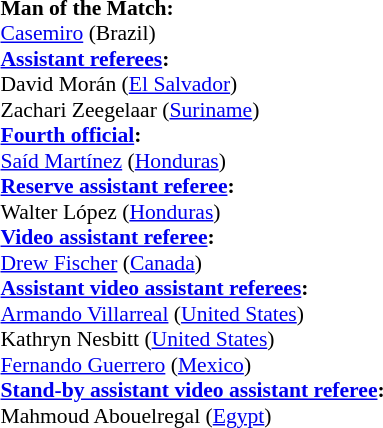<table style="width:100%; font-size:90%;">
<tr>
<td><br><strong>Man of the Match:</strong>
<br><a href='#'>Casemiro</a> (Brazil)<br><strong><a href='#'>Assistant referees</a>:</strong>
<br>David Morán (<a href='#'>El Salvador</a>)
<br>Zachari Zeegelaar (<a href='#'>Suriname</a>)
<br><strong><a href='#'>Fourth official</a>:</strong>
<br><a href='#'>Saíd Martínez</a> (<a href='#'>Honduras</a>)
<br><strong><a href='#'>Reserve assistant referee</a>:</strong>
<br>Walter López (<a href='#'>Honduras</a>)
<br><strong><a href='#'>Video assistant referee</a>:</strong>
<br><a href='#'>Drew Fischer</a> (<a href='#'>Canada</a>)
<br><strong><a href='#'>Assistant video assistant referees</a>:</strong>
<br><a href='#'>Armando Villarreal</a> (<a href='#'>United States</a>)
<br>Kathryn Nesbitt (<a href='#'>United States</a>)
<br><a href='#'>Fernando Guerrero</a> (<a href='#'>Mexico</a>)
<br><strong><a href='#'>Stand-by assistant video assistant referee</a>:</strong>
<br>Mahmoud Abouelregal (<a href='#'>Egypt</a>)</td>
</tr>
</table>
